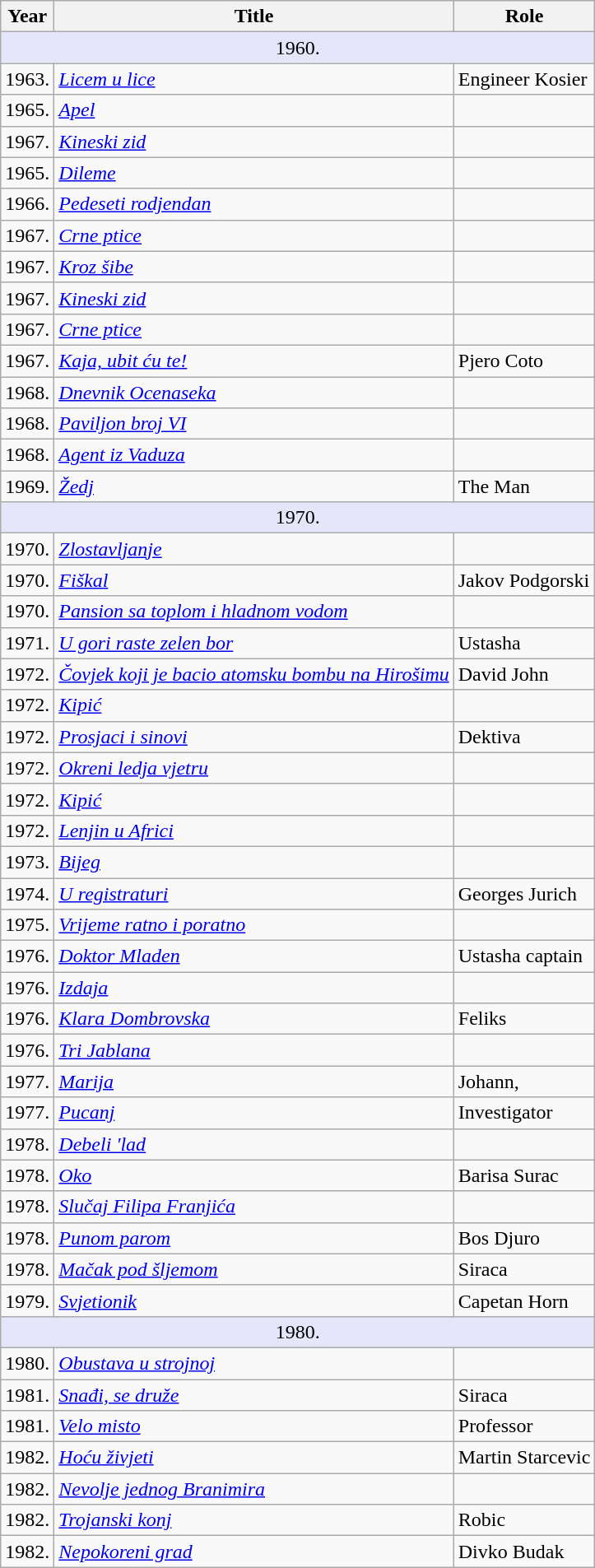<table class="wikitable">
<tr>
<th>Year</th>
<th>Title</th>
<th>Role</th>
</tr>
<tr style="background:Lavender; text-align:center;">
<td colspan="4">1960.</td>
</tr>
<tr>
<td>1963.</td>
<td><em><a href='#'>Licem u lice</a></em></td>
<td>Engineer Kosier</td>
</tr>
<tr>
<td>1965.</td>
<td><em><a href='#'>Apel</a></em></td>
<td></td>
</tr>
<tr>
<td>1967.</td>
<td><em><a href='#'>Kineski zid</a></em></td>
<td></td>
</tr>
<tr>
<td>1965.</td>
<td><em><a href='#'>Dileme</a></em></td>
<td></td>
</tr>
<tr>
<td>1966.</td>
<td><em><a href='#'>Pedeseti rodjendan</a></em></td>
<td></td>
</tr>
<tr>
<td>1967.</td>
<td><em><a href='#'>Crne ptice</a></em></td>
<td></td>
</tr>
<tr>
<td>1967.</td>
<td><em><a href='#'>Kroz šibe</a></em></td>
<td></td>
</tr>
<tr>
<td>1967.</td>
<td><em><a href='#'>Kineski zid</a></em></td>
<td></td>
</tr>
<tr>
<td>1967.</td>
<td><em><a href='#'>Crne ptice</a></em></td>
<td></td>
</tr>
<tr>
<td>1967.</td>
<td><em><a href='#'>Kaja, ubit ću te!</a></em></td>
<td>Pjero Coto</td>
</tr>
<tr>
<td>1968.</td>
<td><em><a href='#'>Dnevnik Ocenaseka</a></em></td>
<td></td>
</tr>
<tr>
<td>1968.</td>
<td><em><a href='#'>Paviljon broj VI</a></em></td>
<td></td>
</tr>
<tr>
<td>1968.</td>
<td><em><a href='#'>Agent iz Vaduza</a></em></td>
<td></td>
</tr>
<tr>
<td>1969.</td>
<td><em><a href='#'>Žedj</a></em></td>
<td>The Man</td>
</tr>
<tr style="background:Lavender; text-align:center;">
<td colspan="4">1970.</td>
</tr>
<tr>
<td>1970.</td>
<td><em><a href='#'>Zlostavljanje</a></em></td>
<td></td>
</tr>
<tr>
<td>1970.</td>
<td><em><a href='#'>Fiškal</a></em></td>
<td>Jakov Podgorski</td>
</tr>
<tr>
<td>1970.</td>
<td><em><a href='#'>Pansion sa toplom i hladnom vodom</a></em></td>
<td></td>
</tr>
<tr>
<td>1971.</td>
<td><em><a href='#'>U gori raste zelen bor</a></em></td>
<td>Ustasha</td>
</tr>
<tr>
<td>1972.</td>
<td><em><a href='#'>Čovjek koji je bacio atomsku bombu na Hirošimu</a></em></td>
<td>David John</td>
</tr>
<tr>
<td>1972.</td>
<td><em><a href='#'>Kipić</a></em></td>
<td></td>
</tr>
<tr>
<td>1972.</td>
<td><em><a href='#'>Prosjaci i sinovi</a></em></td>
<td>Dektiva</td>
</tr>
<tr>
<td>1972.</td>
<td><em><a href='#'>Okreni ledja vjetru</a></em></td>
<td></td>
</tr>
<tr>
<td>1972.</td>
<td><em><a href='#'>Kipić</a></em></td>
<td></td>
</tr>
<tr>
<td>1972.</td>
<td><em><a href='#'>Lenjin u Africi</a></em></td>
<td></td>
</tr>
<tr>
<td>1973.</td>
<td><em><a href='#'>Bijeg</a></em></td>
<td></td>
</tr>
<tr>
<td>1974.</td>
<td><em><a href='#'>U registraturi</a></em></td>
<td>Georges Jurich</td>
</tr>
<tr>
<td>1975.</td>
<td><em><a href='#'>Vrijeme ratno i poratno</a></em></td>
<td></td>
</tr>
<tr>
<td>1976.</td>
<td><em><a href='#'>Doktor Mladen</a></em></td>
<td>Ustasha captain</td>
</tr>
<tr>
<td>1976.</td>
<td><em><a href='#'>Izdaja</a></em></td>
<td></td>
</tr>
<tr>
<td>1976.</td>
<td><em><a href='#'>Klara Dombrovska</a></em></td>
<td>Feliks</td>
</tr>
<tr>
<td>1976.</td>
<td><em><a href='#'>Tri Jablana</a></em></td>
<td></td>
</tr>
<tr>
<td>1977.</td>
<td><em><a href='#'>Marija</a></em></td>
<td>Johann,</td>
</tr>
<tr>
<td>1977.</td>
<td><em><a href='#'>Pucanj</a></em></td>
<td>Investigator</td>
</tr>
<tr>
<td>1978.</td>
<td><em><a href='#'>Debeli 'lad</a></em></td>
<td></td>
</tr>
<tr>
<td>1978.</td>
<td><em><a href='#'>Oko</a></em></td>
<td>Barisa Surac</td>
</tr>
<tr>
<td>1978.</td>
<td><em><a href='#'>Slučaj Filipa Franjića</a></em></td>
<td></td>
</tr>
<tr>
<td>1978.</td>
<td><em><a href='#'>Punom parom</a></em></td>
<td>Bos Djuro</td>
</tr>
<tr>
<td>1978.</td>
<td><em><a href='#'>Mačak pod šljemom</a></em></td>
<td>Siraca</td>
</tr>
<tr>
<td>1979.</td>
<td><em><a href='#'>Svjetionik</a></em></td>
<td>Capetan Horn</td>
</tr>
<tr style="background:Lavender; text-align:center;">
<td colspan="4">1980.</td>
</tr>
<tr>
<td>1980.</td>
<td><em><a href='#'>Obustava u strojnoj</a></em></td>
<td></td>
</tr>
<tr>
<td>1981.</td>
<td><em><a href='#'>Snađi, se druže</a></em></td>
<td>Siraca</td>
</tr>
<tr>
<td>1981.</td>
<td><em><a href='#'>Velo misto</a></em></td>
<td>Professor</td>
</tr>
<tr>
<td>1982.</td>
<td><em><a href='#'>Hoću živjeti</a></em></td>
<td>Martin Starcevic</td>
</tr>
<tr>
<td>1982.</td>
<td><em><a href='#'>Nevolje jednog Branimira</a></em></td>
<td></td>
</tr>
<tr>
<td>1982.</td>
<td><em><a href='#'>Trojanski konj</a></em></td>
<td>Robic</td>
</tr>
<tr>
<td>1982.</td>
<td><em><a href='#'>Nepokoreni grad</a></em></td>
<td>Divko Budak</td>
</tr>
</table>
